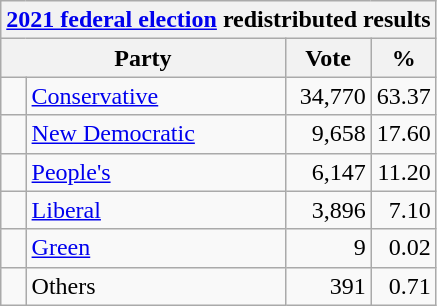<table class="wikitable">
<tr>
<th colspan="4"><a href='#'>2021 federal election</a> redistributed results</th>
</tr>
<tr>
<th bgcolor="#DDDDFF" width="130px" colspan="2">Party</th>
<th bgcolor="#DDDDFF" width="50px">Vote</th>
<th bgcolor="#DDDDFF" width="30px">%</th>
</tr>
<tr>
<td> </td>
<td><a href='#'>Conservative</a></td>
<td align=right>34,770</td>
<td align=right>63.37</td>
</tr>
<tr>
<td> </td>
<td><a href='#'>New Democratic</a></td>
<td align=right>9,658</td>
<td align=right>17.60</td>
</tr>
<tr>
<td> </td>
<td><a href='#'>People's</a></td>
<td align=right>6,147</td>
<td align=right>11.20</td>
</tr>
<tr>
<td> </td>
<td><a href='#'>Liberal</a></td>
<td align=right>3,896</td>
<td align=right>7.10</td>
</tr>
<tr>
<td> </td>
<td><a href='#'>Green</a></td>
<td align=right>9</td>
<td align=right>0.02</td>
</tr>
<tr>
<td> </td>
<td>Others</td>
<td align=right>391</td>
<td align=right>0.71</td>
</tr>
</table>
